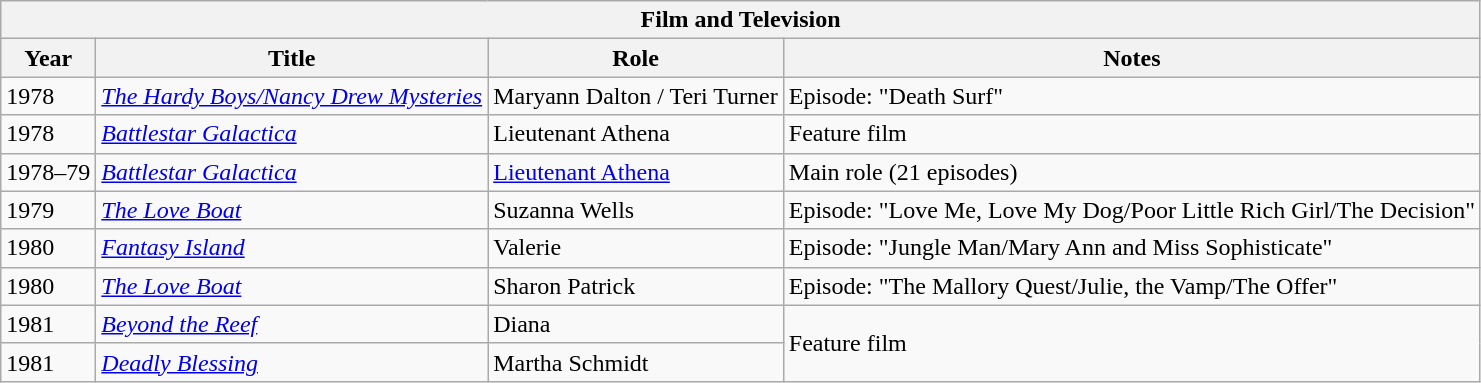<table class="wikitable">
<tr>
<th colspan=4>Film and Television</th>
</tr>
<tr style="text-align:center;">
<th>Year</th>
<th>Title</th>
<th>Role</th>
<th>Notes</th>
</tr>
<tr>
<td>1978</td>
<td><em><a href='#'>The Hardy Boys/Nancy Drew Mysteries</a></em></td>
<td>Maryann Dalton / Teri Turner</td>
<td>Episode: "Death Surf"</td>
</tr>
<tr>
<td>1978</td>
<td><em><a href='#'>Battlestar Galactica</a></em></td>
<td>Lieutenant Athena</td>
<td>Feature film</td>
</tr>
<tr>
<td>1978–79</td>
<td><em><a href='#'>Battlestar Galactica</a></em></td>
<td><a href='#'>Lieutenant Athena</a></td>
<td>Main role (21 episodes)</td>
</tr>
<tr>
<td>1979</td>
<td><em><a href='#'>The Love Boat</a></em></td>
<td>Suzanna Wells</td>
<td>Episode: "Love Me, Love My Dog/Poor Little Rich Girl/The Decision"</td>
</tr>
<tr>
<td>1980</td>
<td><em><a href='#'>Fantasy Island</a></em></td>
<td>Valerie</td>
<td>Episode: "Jungle Man/Mary Ann and Miss Sophisticate"</td>
</tr>
<tr>
<td>1980</td>
<td><em><a href='#'>The Love Boat</a></em></td>
<td>Sharon Patrick</td>
<td>Episode: "The Mallory Quest/Julie, the Vamp/The Offer"</td>
</tr>
<tr>
<td>1981</td>
<td><em><a href='#'>Beyond the Reef</a></em></td>
<td>Diana</td>
<td rowspan="2">Feature film</td>
</tr>
<tr>
<td>1981</td>
<td><em><a href='#'>Deadly Blessing</a></em></td>
<td>Martha Schmidt</td>
</tr>
</table>
